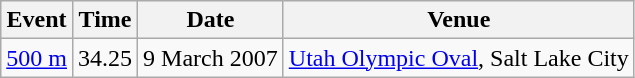<table class='wikitable'>
<tr>
<th>Event</th>
<th>Time</th>
<th>Date</th>
<th>Venue</th>
</tr>
<tr>
<td><a href='#'>500 m</a></td>
<td>34.25</td>
<td>9 March 2007</td>
<td align=left><a href='#'>Utah Olympic Oval</a>, Salt Lake City</td>
</tr>
</table>
